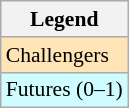<table class="sortable wikitable" style="font-size:90%;">
<tr>
<th>Legend</th>
</tr>
<tr bgcolor="moccasin">
<td>Challengers</td>
</tr>
<tr bgcolor="CFFCFF">
<td>Futures (0–1)</td>
</tr>
</table>
